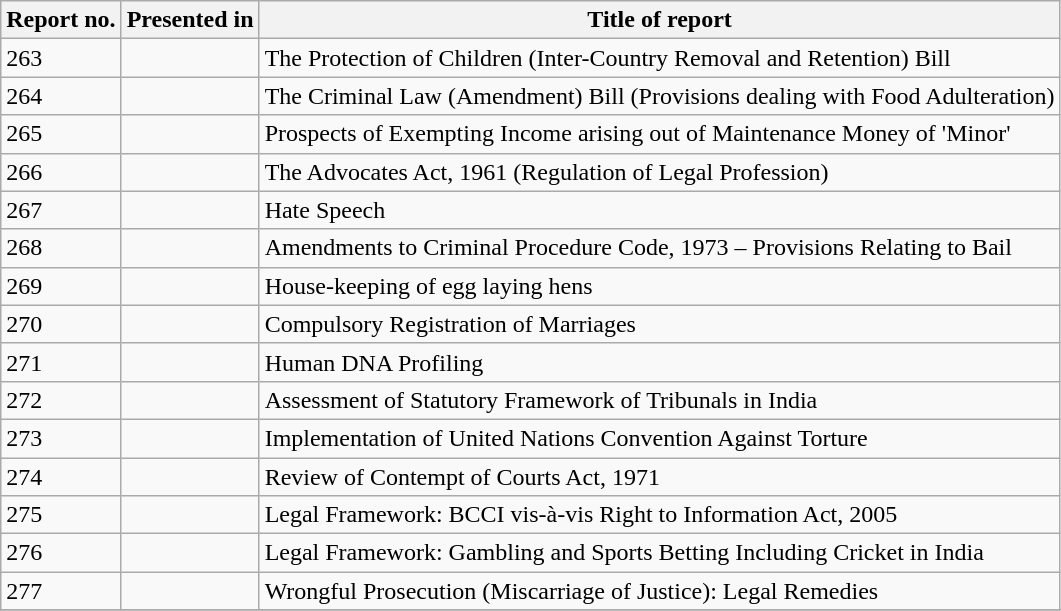<table class="wikitable">
<tr>
<th>Report no.</th>
<th>Presented in</th>
<th>Title of report</th>
</tr>
<tr>
<td>263</td>
<td></td>
<td>The Protection of Children (Inter-Country Removal and Retention) Bill</td>
</tr>
<tr>
<td>264</td>
<td></td>
<td>The Criminal Law (Amendment) Bill (Provisions dealing with Food Adulteration)</td>
</tr>
<tr>
<td>265</td>
<td></td>
<td>Prospects of Exempting Income arising out of Maintenance Money of 'Minor'</td>
</tr>
<tr>
<td>266</td>
<td></td>
<td>The Advocates Act, 1961 (Regulation of Legal Profession)</td>
</tr>
<tr>
<td>267</td>
<td></td>
<td>Hate Speech</td>
</tr>
<tr>
<td>268</td>
<td></td>
<td>Amendments to Criminal Procedure Code, 1973 – Provisions Relating to Bail</td>
</tr>
<tr>
<td>269</td>
<td></td>
<td>House-keeping of egg laying hens</td>
</tr>
<tr>
<td>270</td>
<td></td>
<td>Compulsory Registration of Marriages</td>
</tr>
<tr>
<td>271</td>
<td></td>
<td>Human DNA Profiling</td>
</tr>
<tr>
<td>272</td>
<td></td>
<td>Assessment of Statutory Framework of Tribunals in India</td>
</tr>
<tr>
<td>273</td>
<td></td>
<td>Implementation of United Nations Convention Against Torture</td>
</tr>
<tr>
<td>274</td>
<td></td>
<td>Review of Contempt of Courts Act, 1971</td>
</tr>
<tr>
<td>275</td>
<td></td>
<td>Legal Framework: BCCI vis-à-vis Right to Information Act, 2005</td>
</tr>
<tr>
<td>276</td>
<td></td>
<td>Legal Framework: Gambling and Sports Betting Including Cricket in India</td>
</tr>
<tr>
<td>277</td>
<td></td>
<td>Wrongful Prosecution (Miscarriage of Justice): Legal Remedies</td>
</tr>
<tr>
</tr>
</table>
